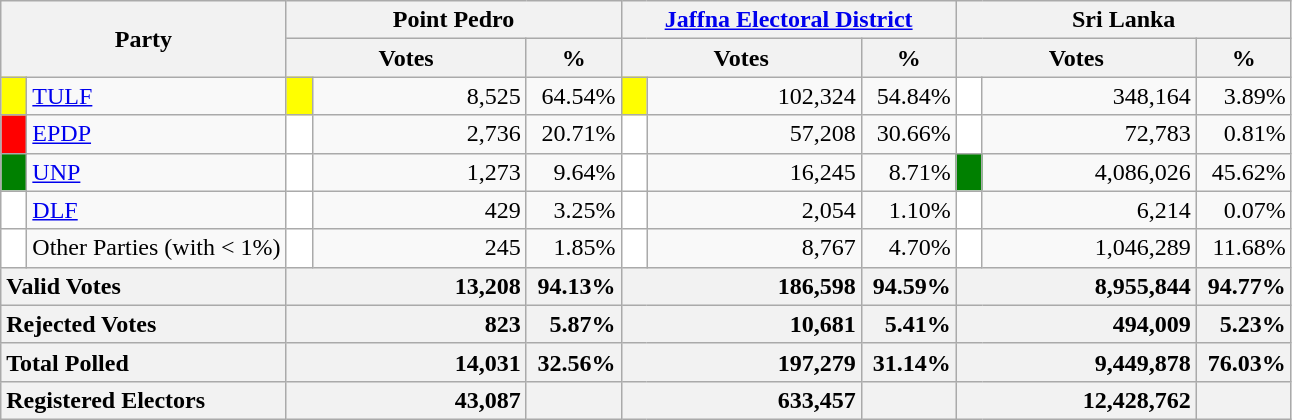<table class="wikitable">
<tr>
<th colspan="2" width="144px"rowspan="2">Party</th>
<th colspan="3" width="216px">Point Pedro</th>
<th colspan="3" width="216px"><a href='#'>Jaffna Electoral District</a></th>
<th colspan="3" width="216px">Sri Lanka</th>
</tr>
<tr>
<th colspan="2" width="144px">Votes</th>
<th>%</th>
<th colspan="2" width="144px">Votes</th>
<th>%</th>
<th colspan="2" width="144px">Votes</th>
<th>%</th>
</tr>
<tr>
<td style="background-color:yellow;" width="10px"></td>
<td style="text-align:left;"><a href='#'>TULF</a></td>
<td style="background-color:yellow;" width="10px"></td>
<td style="text-align:right;">8,525</td>
<td style="text-align:right;">64.54%</td>
<td style="background-color:yellow;" width="10px"></td>
<td style="text-align:right;">102,324</td>
<td style="text-align:right;">54.84%</td>
<td style="background-color:white;" width="10px"></td>
<td style="text-align:right;">348,164</td>
<td style="text-align:right;">3.89%</td>
</tr>
<tr>
<td style="background-color:red;" width="10px"></td>
<td style="text-align:left;"><a href='#'>EPDP</a></td>
<td style="background-color:white;" width="10px"></td>
<td style="text-align:right;">2,736</td>
<td style="text-align:right;">20.71%</td>
<td style="background-color:white;" width="10px"></td>
<td style="text-align:right;">57,208</td>
<td style="text-align:right;">30.66%</td>
<td style="background-color:white;" width="10px"></td>
<td style="text-align:right;">72,783</td>
<td style="text-align:right;">0.81%</td>
</tr>
<tr>
<td style="background-color:green;" width="10px"></td>
<td style="text-align:left;"><a href='#'>UNP</a></td>
<td style="background-color:white;" width="10px"></td>
<td style="text-align:right;">1,273</td>
<td style="text-align:right;">9.64%</td>
<td style="background-color:white;" width="10px"></td>
<td style="text-align:right;">16,245</td>
<td style="text-align:right;">8.71%</td>
<td style="background-color:green;" width="10px"></td>
<td style="text-align:right;">4,086,026</td>
<td style="text-align:right;">45.62%</td>
</tr>
<tr>
<td style="background-color:white;" width="10px"></td>
<td style="text-align:left;"><a href='#'>DLF</a></td>
<td style="background-color:white;" width="10px"></td>
<td style="text-align:right;">429</td>
<td style="text-align:right;">3.25%</td>
<td style="background-color:white;" width="10px"></td>
<td style="text-align:right;">2,054</td>
<td style="text-align:right;">1.10%</td>
<td style="background-color:white;" width="10px"></td>
<td style="text-align:right;">6,214</td>
<td style="text-align:right;">0.07%</td>
</tr>
<tr>
<td style="background-color:white;" width="10px"></td>
<td style="text-align:left;">Other Parties (with < 1%)</td>
<td style="background-color:white;" width="10px"></td>
<td style="text-align:right;">245</td>
<td style="text-align:right;">1.85%</td>
<td style="background-color:white;" width="10px"></td>
<td style="text-align:right;">8,767</td>
<td style="text-align:right;">4.70%</td>
<td style="background-color:white;" width="10px"></td>
<td style="text-align:right;">1,046,289</td>
<td style="text-align:right;">11.68%</td>
</tr>
<tr>
<th colspan="2" width="144px"style="text-align:left;">Valid Votes</th>
<th style="text-align:right;"colspan="2" width="144px">13,208</th>
<th style="text-align:right;">94.13%</th>
<th style="text-align:right;"colspan="2" width="144px">186,598</th>
<th style="text-align:right;">94.59%</th>
<th style="text-align:right;"colspan="2" width="144px">8,955,844</th>
<th style="text-align:right;">94.77%</th>
</tr>
<tr>
<th colspan="2" width="144px"style="text-align:left;">Rejected Votes</th>
<th style="text-align:right;"colspan="2" width="144px">823</th>
<th style="text-align:right;">5.87%</th>
<th style="text-align:right;"colspan="2" width="144px">10,681</th>
<th style="text-align:right;">5.41%</th>
<th style="text-align:right;"colspan="2" width="144px">494,009</th>
<th style="text-align:right;">5.23%</th>
</tr>
<tr>
<th colspan="2" width="144px"style="text-align:left;">Total Polled</th>
<th style="text-align:right;"colspan="2" width="144px">14,031</th>
<th style="text-align:right;">32.56%</th>
<th style="text-align:right;"colspan="2" width="144px">197,279</th>
<th style="text-align:right;">31.14%</th>
<th style="text-align:right;"colspan="2" width="144px">9,449,878</th>
<th style="text-align:right;">76.03%</th>
</tr>
<tr>
<th colspan="2" width="144px"style="text-align:left;">Registered Electors</th>
<th style="text-align:right;"colspan="2" width="144px">43,087</th>
<th></th>
<th style="text-align:right;"colspan="2" width="144px">633,457</th>
<th></th>
<th style="text-align:right;"colspan="2" width="144px">12,428,762</th>
<th></th>
</tr>
</table>
